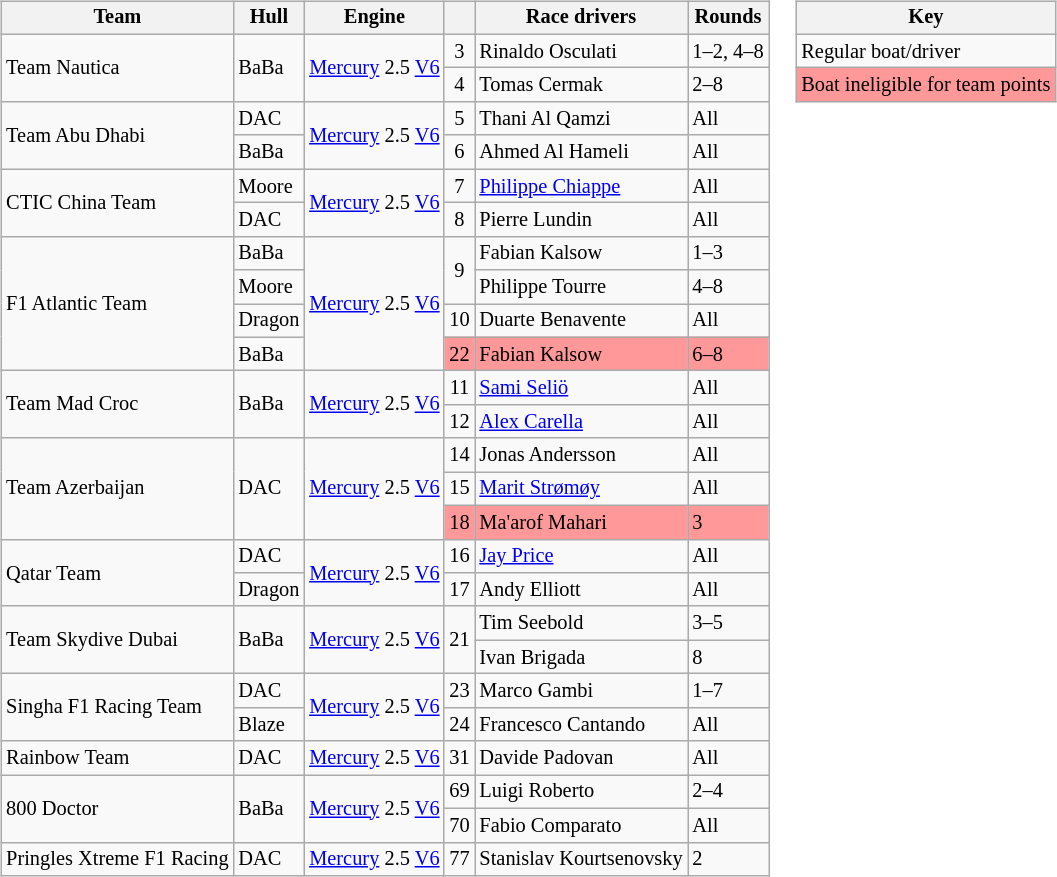<table>
<tr>
<td><br><table class="wikitable" style="font-size: 85%;">
<tr>
<th>Team</th>
<th>Hull</th>
<th>Engine</th>
<th></th>
<th>Race drivers</th>
<th>Rounds</th>
</tr>
<tr>
<td rowspan=2> Team Nautica</td>
<td rowspan=2>BaBa</td>
<td rowspan=2><a href='#'>Mercury</a> 2.5 <a href='#'>V6</a></td>
<td align=center>3</td>
<td> Rinaldo Osculati</td>
<td>1–2, 4–8</td>
</tr>
<tr>
<td align=center>4</td>
<td> Tomas Cermak</td>
<td>2–8</td>
</tr>
<tr>
<td rowspan=2> Team Abu Dhabi</td>
<td>DAC</td>
<td rowspan=2><a href='#'>Mercury</a> 2.5 <a href='#'>V6</a></td>
<td align=center>5</td>
<td> Thani Al Qamzi</td>
<td>All</td>
</tr>
<tr>
<td>BaBa</td>
<td align=center>6</td>
<td> Ahmed Al Hameli</td>
<td>All</td>
</tr>
<tr>
<td rowspan=2> CTIC China Team</td>
<td>Moore</td>
<td rowspan=2><a href='#'>Mercury</a> 2.5 <a href='#'>V6</a></td>
<td align=center>7</td>
<td> <a href='#'>Philippe Chiappe</a></td>
<td>All</td>
</tr>
<tr>
<td>DAC</td>
<td align=center>8</td>
<td> Pierre Lundin</td>
<td>All</td>
</tr>
<tr>
<td rowspan=4> F1 Atlantic Team</td>
<td>BaBa</td>
<td rowspan=4><a href='#'>Mercury</a> 2.5 <a href='#'>V6</a></td>
<td rowspan=2 align=center>9</td>
<td> Fabian Kalsow</td>
<td>1–3</td>
</tr>
<tr>
<td>Moore</td>
<td> Philippe Tourre</td>
<td>4–8</td>
</tr>
<tr>
<td>Dragon</td>
<td align=center>10</td>
<td> Duarte Benavente</td>
<td>All</td>
</tr>
<tr>
<td>BaBa</td>
<td style="background:#F99;" align=center>22</td>
<td style="background:#F99;"> Fabian Kalsow</td>
<td style="background:#F99;">6–8</td>
</tr>
<tr>
<td rowspan=2> Team Mad Croc</td>
<td rowspan=2>BaBa</td>
<td rowspan=2><a href='#'>Mercury</a> 2.5 <a href='#'>V6</a></td>
<td align=center>11</td>
<td> <a href='#'>Sami Seliö</a></td>
<td>All</td>
</tr>
<tr>
<td align=center>12</td>
<td> <a href='#'>Alex Carella</a></td>
<td>All</td>
</tr>
<tr>
<td rowspan=3> Team Azerbaijan</td>
<td rowspan=3>DAC</td>
<td rowspan=3><a href='#'>Mercury</a> 2.5 <a href='#'>V6</a></td>
<td align=center>14</td>
<td> Jonas Andersson</td>
<td>All</td>
</tr>
<tr>
<td align=center>15</td>
<td> <a href='#'>Marit Strømøy</a></td>
<td>All</td>
</tr>
<tr>
<td style="background:#F99;" align=center>18</td>
<td style="background:#F99;"> Ma'arof Mahari</td>
<td style="background:#F99;">3</td>
</tr>
<tr>
<td rowspan=2> Qatar Team</td>
<td>DAC</td>
<td rowspan=2><a href='#'>Mercury</a> 2.5 <a href='#'>V6</a></td>
<td align=center>16</td>
<td> <a href='#'>Jay Price</a></td>
<td>All</td>
</tr>
<tr>
<td>Dragon</td>
<td align=center>17</td>
<td> Andy Elliott</td>
<td>All</td>
</tr>
<tr>
<td rowspan=2> Team Skydive Dubai</td>
<td rowspan=2>BaBa</td>
<td rowspan=2><a href='#'>Mercury</a> 2.5 <a href='#'>V6</a></td>
<td rowspan=2 align=center>21</td>
<td> Tim Seebold</td>
<td>3–5</td>
</tr>
<tr>
<td> Ivan Brigada</td>
<td>8</td>
</tr>
<tr>
<td rowspan=2> Singha F1 Racing Team</td>
<td>DAC</td>
<td rowspan=2><a href='#'>Mercury</a> 2.5 <a href='#'>V6</a></td>
<td align=center>23</td>
<td> Marco Gambi</td>
<td>1–7</td>
</tr>
<tr>
<td>Blaze</td>
<td align=center>24</td>
<td> Francesco Cantando</td>
<td>All</td>
</tr>
<tr>
<td> Rainbow Team</td>
<td>DAC</td>
<td><a href='#'>Mercury</a> 2.5 <a href='#'>V6</a></td>
<td align=center>31</td>
<td> Davide Padovan</td>
<td>All</td>
</tr>
<tr>
<td rowspan=2> 800 Doctor</td>
<td rowspan=2>BaBa</td>
<td rowspan=2><a href='#'>Mercury</a> 2.5 <a href='#'>V6</a></td>
<td align=center>69</td>
<td> Luigi Roberto</td>
<td>2–4</td>
</tr>
<tr>
<td align=center>70</td>
<td> Fabio Comparato</td>
<td>All</td>
</tr>
<tr>
<td> Pringles Xtreme F1 Racing</td>
<td>DAC</td>
<td><a href='#'>Mercury</a> 2.5 <a href='#'>V6</a></td>
<td align=center>77</td>
<td> Stanislav Kourtsenovsky</td>
<td>2</td>
</tr>
</table>
</td>
<td valign="top"><br><table class="wikitable" style="font-size: 85%;">
<tr>
<th colspan=2>Key</th>
</tr>
<tr>
<td>Regular boat/driver</td>
</tr>
<tr style="background:#F99;">
<td>Boat ineligible for team points</td>
</tr>
</table>
</td>
</tr>
</table>
